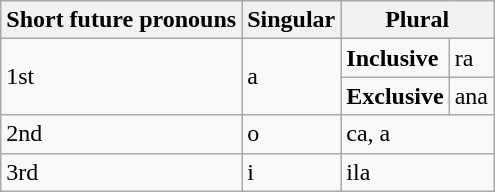<table class="wikitable">
<tr>
<th>Short future pronouns</th>
<th>Singular</th>
<th colspan="2">Plural</th>
</tr>
<tr>
<td rowspan="2">1st</td>
<td rowspan="2">a</td>
<td><strong>Inclusive</strong></td>
<td>ra</td>
</tr>
<tr>
<td><strong>Exclusive</strong></td>
<td>ana</td>
</tr>
<tr>
<td>2nd</td>
<td>o</td>
<td colspan="2">ca, a</td>
</tr>
<tr>
<td>3rd</td>
<td>i</td>
<td colspan="2">ila</td>
</tr>
</table>
